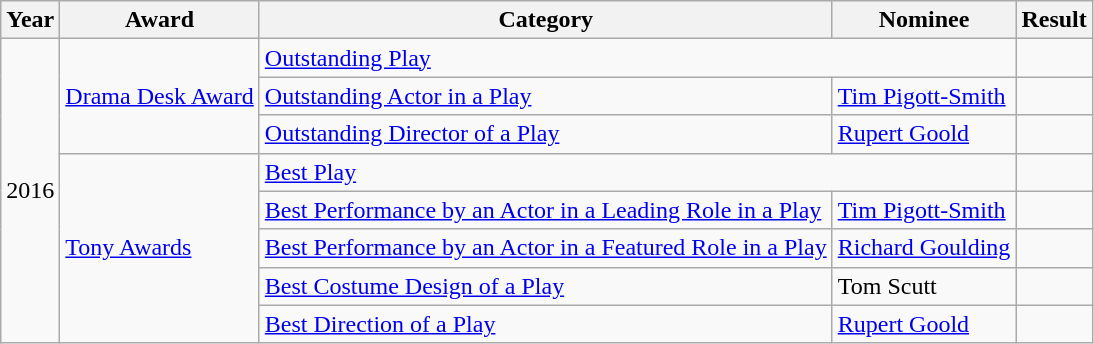<table class="wikitable">
<tr>
<th>Year</th>
<th>Award</th>
<th>Category</th>
<th>Nominee</th>
<th>Result</th>
</tr>
<tr>
<td rowspan="8">2016</td>
<td rowspan="3"><a href='#'>Drama Desk Award</a></td>
<td colspan="2"><a href='#'>Outstanding Play</a></td>
<td></td>
</tr>
<tr>
<td><a href='#'>Outstanding Actor in a Play</a></td>
<td><a href='#'>Tim Pigott-Smith</a></td>
<td></td>
</tr>
<tr>
<td><a href='#'>Outstanding Director of a Play</a></td>
<td><a href='#'>Rupert Goold</a></td>
<td></td>
</tr>
<tr>
<td rowspan="5"><a href='#'>Tony Awards</a></td>
<td colspan="2"><a href='#'>Best Play</a></td>
<td></td>
</tr>
<tr>
<td><a href='#'>Best Performance by an Actor in a Leading Role in a Play</a></td>
<td><a href='#'>Tim Pigott-Smith</a></td>
<td></td>
</tr>
<tr>
<td><a href='#'>Best Performance by an Actor in a Featured Role in a Play</a></td>
<td><a href='#'>Richard Goulding</a></td>
<td></td>
</tr>
<tr>
<td><a href='#'>Best Costume Design of a Play</a></td>
<td>Tom Scutt</td>
<td></td>
</tr>
<tr>
<td><a href='#'>Best Direction of a Play</a></td>
<td><a href='#'>Rupert Goold</a></td>
<td></td>
</tr>
</table>
